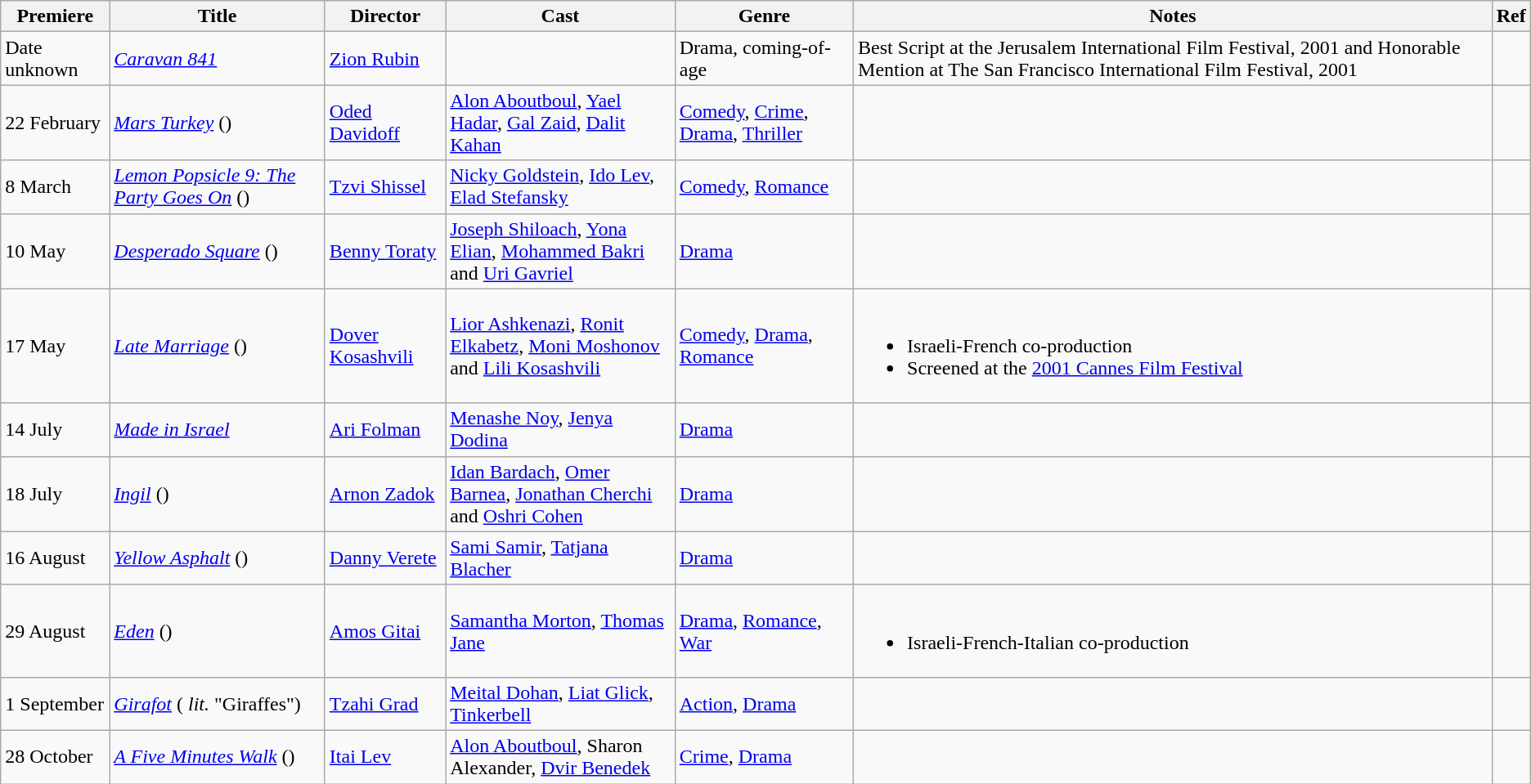<table class="wikitable">
<tr>
<th>Premiere</th>
<th>Title</th>
<th>Director</th>
<th width=15%>Cast</th>
<th>Genre</th>
<th>Notes</th>
<th>Ref</th>
</tr>
<tr>
<td>Date unknown</td>
<td><em><a href='#'>Caravan 841</a></em></td>
<td><a href='#'>Zion Rubin</a></td>
<td></td>
<td>Drama, coming-of-age</td>
<td>Best Script at the Jerusalem International Film Festival, 2001 and Honorable Mention at The San Francisco International Film Festival, 2001</td>
<td></td>
</tr>
<tr>
<td>22 February</td>
<td><em><a href='#'>Mars Turkey</a></em> ()</td>
<td><a href='#'>Oded Davidoff</a></td>
<td><a href='#'>Alon Aboutboul</a>, <a href='#'>Yael Hadar</a>, <a href='#'>Gal Zaid</a>, <a href='#'>Dalit Kahan</a></td>
<td><a href='#'>Comedy</a>, <a href='#'>Crime</a>, <a href='#'>Drama</a>, <a href='#'>Thriller</a></td>
<td></td>
<td></td>
</tr>
<tr>
<td>8 March</td>
<td><em><a href='#'>Lemon Popsicle 9: The Party Goes On</a></em> ()</td>
<td><a href='#'>Tzvi Shissel</a></td>
<td><a href='#'>Nicky Goldstein</a>, <a href='#'>Ido Lev</a>, <a href='#'>Elad Stefansky</a></td>
<td><a href='#'>Comedy</a>, <a href='#'>Romance</a></td>
<td></td>
<td></td>
</tr>
<tr>
<td>10 May</td>
<td><em><a href='#'>Desperado Square</a></em> ()</td>
<td><a href='#'>Benny Toraty</a></td>
<td><a href='#'>Joseph Shiloach</a>, <a href='#'>Yona Elian</a>, <a href='#'>Mohammed Bakri</a> and <a href='#'>Uri Gavriel</a></td>
<td><a href='#'>Drama</a></td>
<td></td>
<td></td>
</tr>
<tr>
<td>17 May</td>
<td><em><a href='#'>Late Marriage</a></em> ()</td>
<td><a href='#'>Dover Kosashvili</a></td>
<td><a href='#'>Lior Ashkenazi</a>, <a href='#'>Ronit Elkabetz</a>, <a href='#'>Moni Moshonov</a> and <a href='#'>Lili Kosashvili</a></td>
<td><a href='#'>Comedy</a>, <a href='#'>Drama</a>, <a href='#'>Romance</a></td>
<td><br><ul><li>Israeli-French co-production</li><li>Screened at the <a href='#'>2001 Cannes Film Festival</a></li></ul></td>
<td></td>
</tr>
<tr>
<td>14 July</td>
<td><em><a href='#'>Made in Israel</a></em></td>
<td><a href='#'>Ari Folman</a></td>
<td><a href='#'>Menashe Noy</a>, <a href='#'>Jenya Dodina</a></td>
<td><a href='#'>Drama</a></td>
<td></td>
<td></td>
</tr>
<tr>
<td>18 July</td>
<td><em><a href='#'>Ingil</a></em> ()</td>
<td><a href='#'>Arnon Zadok</a></td>
<td><a href='#'>Idan Bardach</a>, <a href='#'>Omer Barnea</a>, <a href='#'>Jonathan Cherchi</a> and <a href='#'>Oshri Cohen</a></td>
<td><a href='#'>Drama</a></td>
<td></td>
<td></td>
</tr>
<tr>
<td>16 August</td>
<td><em><a href='#'>Yellow Asphalt</a></em> ()</td>
<td><a href='#'>Danny Verete</a></td>
<td><a href='#'>Sami Samir</a>, <a href='#'>Tatjana Blacher</a></td>
<td><a href='#'>Drama</a></td>
<td></td>
<td></td>
</tr>
<tr>
<td>29 August</td>
<td><em><a href='#'>Eden</a></em> ()</td>
<td><a href='#'>Amos Gitai</a></td>
<td><a href='#'>Samantha Morton</a>, <a href='#'>Thomas Jane</a></td>
<td><a href='#'>Drama</a>, <a href='#'>Romance</a>, <a href='#'>War</a></td>
<td><br><ul><li>Israeli-French-Italian co-production</li></ul></td>
<td></td>
</tr>
<tr>
<td>1 September</td>
<td><em><a href='#'>Girafot</a></em> ( <em>lit.</em> "Giraffes")</td>
<td><a href='#'>Tzahi Grad</a></td>
<td><a href='#'>Meital Dohan</a>, <a href='#'>Liat Glick</a>, <a href='#'>Tinkerbell</a></td>
<td><a href='#'>Action</a>, <a href='#'>Drama</a></td>
<td></td>
<td></td>
</tr>
<tr>
<td>28 October</td>
<td><em><a href='#'>A Five Minutes Walk</a></em> ()</td>
<td><a href='#'>Itai Lev</a></td>
<td><a href='#'>Alon Aboutboul</a>, Sharon Alexander, <a href='#'>Dvir Benedek</a></td>
<td><a href='#'>Crime</a>, <a href='#'>Drama</a></td>
<td></td>
<td></td>
</tr>
</table>
